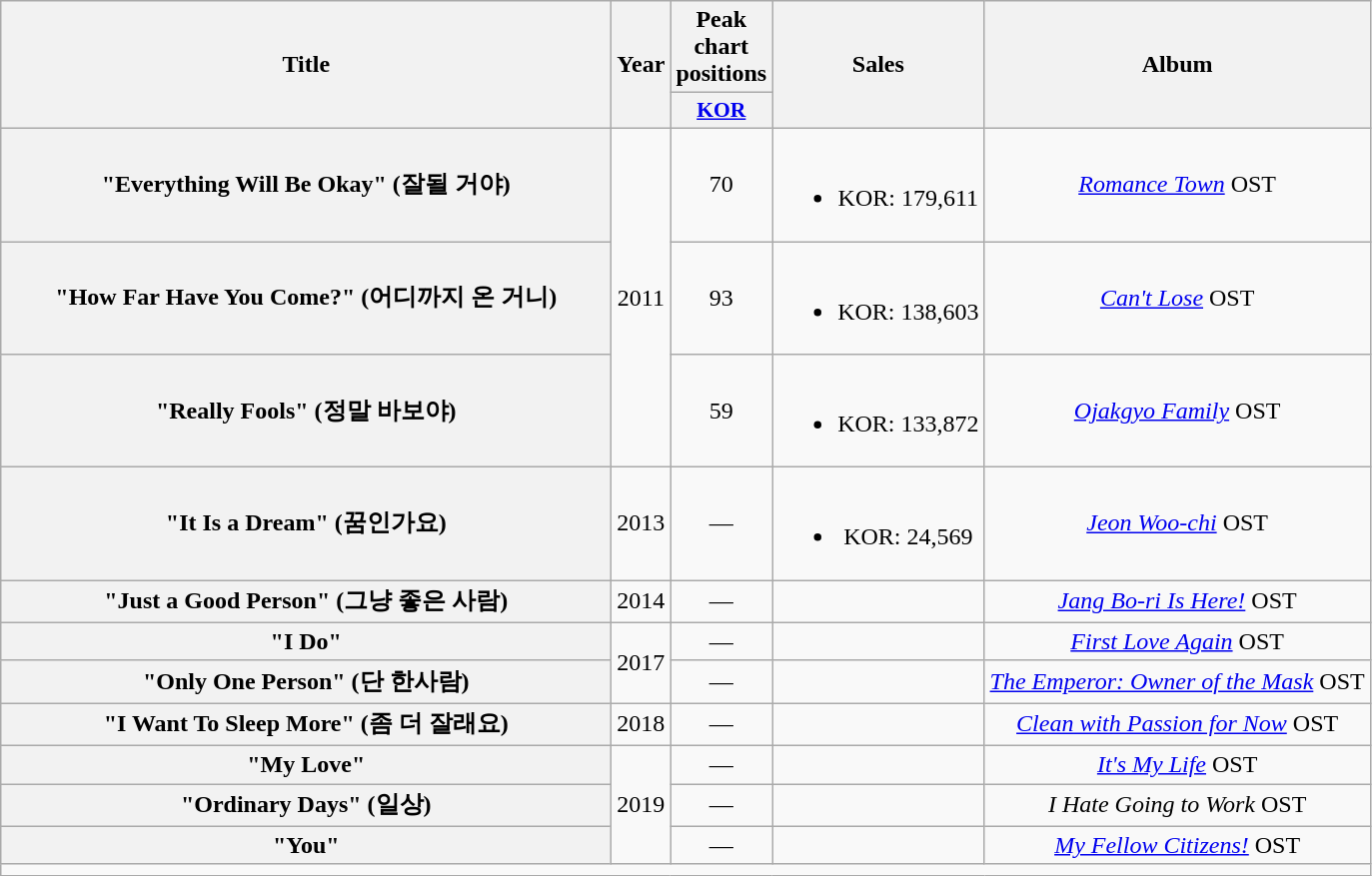<table class="wikitable plainrowheaders" style="text-align:center;">
<tr>
<th scope="col" rowspan="2" style="width:25em;">Title</th>
<th rowspan="2" scope="col">Year</th>
<th scope="col">Peak chart positions</th>
<th rowspan="2" scope="col">Sales</th>
<th rowspan="2">Album</th>
</tr>
<tr>
<th scope="col" style="width:2.2em;font-size:90%;"><a href='#'>KOR</a><br></th>
</tr>
<tr>
<th scope="row">"Everything Will Be Okay" (잘될 거야)</th>
<td rowspan="3">2011</td>
<td>70</td>
<td><br><ul><li>KOR: 179,611</li></ul></td>
<td><em><a href='#'>Romance Town</a></em> OST</td>
</tr>
<tr>
<th scope="row">"How Far Have You Come?" (어디까지 온 거니)</th>
<td>93</td>
<td><br><ul><li>KOR: 138,603</li></ul></td>
<td><em><a href='#'>Can't Lose</a></em> OST</td>
</tr>
<tr>
<th scope="row">"Really Fools" (정말 바보야)</th>
<td>59</td>
<td><br><ul><li>KOR: 133,872</li></ul></td>
<td><em><a href='#'>Ojakgyo Family</a></em> OST</td>
</tr>
<tr>
<th scope="row">"It Is a Dream" (꿈인가요)</th>
<td>2013</td>
<td>—</td>
<td><br><ul><li>KOR: 24,569</li></ul></td>
<td><em><a href='#'>Jeon Woo-chi</a></em> OST</td>
</tr>
<tr>
<th scope="row">"Just a Good Person" (그냥 좋은 사람)</th>
<td>2014</td>
<td>—</td>
<td></td>
<td><em><a href='#'>Jang Bo-ri Is Here!</a></em> OST</td>
</tr>
<tr>
<th scope="row">"I Do"</th>
<td rowspan="2">2017</td>
<td>—</td>
<td></td>
<td><em><a href='#'>First Love Again</a></em> OST</td>
</tr>
<tr>
<th scope="row">"Only One Person" (단 한사람)</th>
<td>—</td>
<td></td>
<td><em><a href='#'>The Emperor: Owner of the Mask</a></em> OST</td>
</tr>
<tr>
<th scope="row">"I Want To Sleep More" (좀 더 잘래요)</th>
<td>2018</td>
<td>—</td>
<td></td>
<td><em><a href='#'>Clean with Passion for Now</a></em> OST</td>
</tr>
<tr>
<th scope="row">"My Love"</th>
<td rowspan="3">2019</td>
<td>—</td>
<td></td>
<td><em><a href='#'>It's My Life</a></em> OST</td>
</tr>
<tr>
<th scope="row">"Ordinary Days" (일상)</th>
<td>—</td>
<td></td>
<td><em>I Hate Going to Work</em> OST</td>
</tr>
<tr>
<th scope="row">"You"</th>
<td>—</td>
<td></td>
<td><em><a href='#'>My Fellow Citizens!</a></em> OST</td>
</tr>
<tr>
<td colspan="5"></td>
</tr>
</table>
